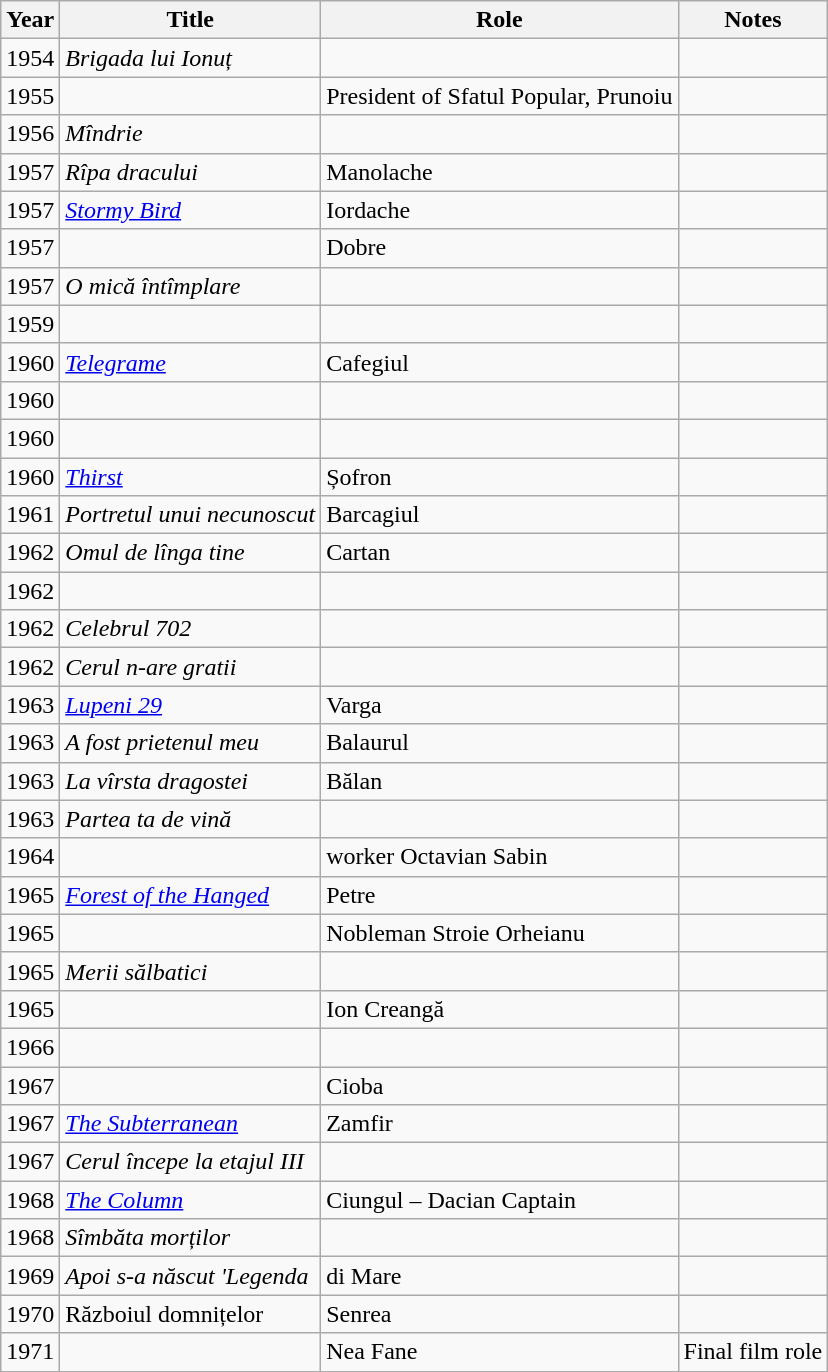<table class="wikitable sortable">
<tr>
<th>Year</th>
<th>Title</th>
<th>Role</th>
<th class="unsortable">Notes</th>
</tr>
<tr>
<td>1954</td>
<td><em>Brigada lui Ionuț</em></td>
<td></td>
<td></td>
</tr>
<tr>
<td>1955</td>
<td><em></em></td>
<td>President of Sfatul Popular, Prunoiu</td>
<td></td>
</tr>
<tr>
<td>1956</td>
<td><em>Mîndrie</em></td>
<td></td>
<td></td>
</tr>
<tr>
<td>1957</td>
<td><em>Rîpa dracului</em></td>
<td>Manolache</td>
<td></td>
</tr>
<tr>
<td>1957</td>
<td><em><a href='#'>Stormy Bird</a></em></td>
<td>Iordache</td>
<td></td>
</tr>
<tr>
<td>1957</td>
<td><em></em></td>
<td>Dobre</td>
<td></td>
</tr>
<tr>
<td>1957</td>
<td><em>O mică întîmplare</em></td>
<td></td>
<td></td>
</tr>
<tr>
<td>1959</td>
<td><em></em></td>
<td></td>
<td></td>
</tr>
<tr>
<td>1960</td>
<td><em><a href='#'>Telegrame</a></em></td>
<td>Cafegiul</td>
<td></td>
</tr>
<tr>
<td>1960</td>
<td><em></em></td>
<td></td>
<td></td>
</tr>
<tr>
<td>1960</td>
<td><em></em></td>
<td></td>
<td></td>
</tr>
<tr>
<td>1960</td>
<td><em><a href='#'>Thirst</a></em></td>
<td>Șofron</td>
<td></td>
</tr>
<tr>
<td>1961</td>
<td><em>Portretul unui necunoscut</em></td>
<td>Barcagiul</td>
<td></td>
</tr>
<tr>
<td>1962</td>
<td><em>Omul de lînga tine</em></td>
<td>Cartan</td>
<td></td>
</tr>
<tr>
<td>1962</td>
<td><em></em></td>
<td></td>
<td></td>
</tr>
<tr>
<td>1962</td>
<td><em>Celebrul 702</em></td>
<td></td>
<td></td>
</tr>
<tr>
<td>1962</td>
<td><em>Cerul n-are gratii</em></td>
<td></td>
<td></td>
</tr>
<tr>
<td>1963</td>
<td><em><a href='#'>Lupeni 29</a></em></td>
<td>Varga</td>
<td></td>
</tr>
<tr>
<td>1963</td>
<td><em>A fost prietenul meu</em></td>
<td>Balaurul</td>
<td></td>
</tr>
<tr>
<td>1963</td>
<td><em>La vîrsta dragostei</em></td>
<td>Bălan</td>
<td></td>
</tr>
<tr>
<td>1963</td>
<td><em>Partea ta de vină</em></td>
<td></td>
<td></td>
</tr>
<tr>
<td>1964</td>
<td><em></em></td>
<td>worker Octavian Sabin</td>
<td></td>
</tr>
<tr>
<td>1965</td>
<td><em><a href='#'>Forest of the Hanged</a></em></td>
<td>Petre</td>
<td></td>
</tr>
<tr>
<td>1965</td>
<td><em></em></td>
<td>Nobleman Stroie Orheianu</td>
<td></td>
</tr>
<tr>
<td>1965</td>
<td><em>Merii sălbatici</em></td>
<td></td>
<td></td>
</tr>
<tr>
<td>1965</td>
<td><em></em></td>
<td>Ion Creangă</td>
<td></td>
</tr>
<tr>
<td>1966</td>
<td><em></em></td>
<td></td>
<td></td>
</tr>
<tr>
<td>1967</td>
<td><em></em></td>
<td>Cioba</td>
<td></td>
</tr>
<tr>
<td>1967</td>
<td><em><a href='#'>The Subterranean</a></em></td>
<td>Zamfir</td>
<td></td>
</tr>
<tr>
<td>1967</td>
<td><em>Cerul începe la etajul III</em></td>
<td></td>
<td></td>
</tr>
<tr>
<td>1968</td>
<td><em><a href='#'>The Column</a></em></td>
<td>Ciungul – Dacian Captain</td>
<td></td>
</tr>
<tr>
<td>1968</td>
<td><em>Sîmbăta morților</em></td>
<td></td>
<td></td>
</tr>
<tr>
<td>1969</td>
<td><em>Apoi s-a născut 'Legenda<strong></td>
<td>di Mare</td>
<td></td>
</tr>
<tr>
<td>1970</td>
<td></em>Războiul domnițelor<em></td>
<td>Senrea</td>
<td></td>
</tr>
<tr>
<td>1971</td>
<td></em><em></td>
<td>Nea Fane</td>
<td>Final film role</td>
</tr>
</table>
